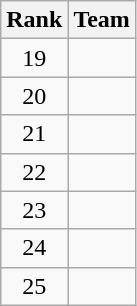<table class=wikitable>
<tr>
<th>Rank</th>
<th>Team</th>
</tr>
<tr>
<td align=center>19</td>
<td></td>
</tr>
<tr>
<td align=center>20</td>
<td></td>
</tr>
<tr>
<td align=center>21</td>
<td></td>
</tr>
<tr>
<td align=center>22</td>
<td></td>
</tr>
<tr>
<td align=center>23</td>
<td></td>
</tr>
<tr>
<td align=center>24</td>
<td></td>
</tr>
<tr>
<td align=center>25</td>
<td></td>
</tr>
</table>
